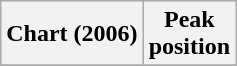<table class="wikitable sortable plainrowheaders" style="text-align:center;">
<tr>
<th scope="col">Chart (2006)</th>
<th scope="col">Peak<br>position</th>
</tr>
<tr>
</tr>
</table>
